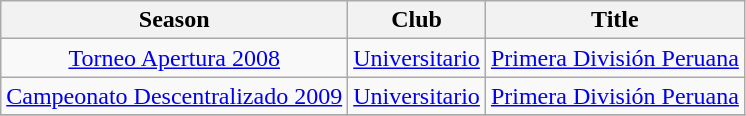<table class="wikitable" style="text-align: center;">
<tr>
<th>Season</th>
<th>Club</th>
<th>Title</th>
</tr>
<tr>
<td><a href='#'>Torneo Apertura 2008</a></td>
<td><a href='#'>Universitario</a></td>
<td><a href='#'>Primera División Peruana</a></td>
</tr>
<tr>
<td><a href='#'>Campeonato Descentralizado 2009</a></td>
<td><a href='#'>Universitario</a></td>
<td><a href='#'>Primera División Peruana</a></td>
</tr>
<tr>
</tr>
</table>
